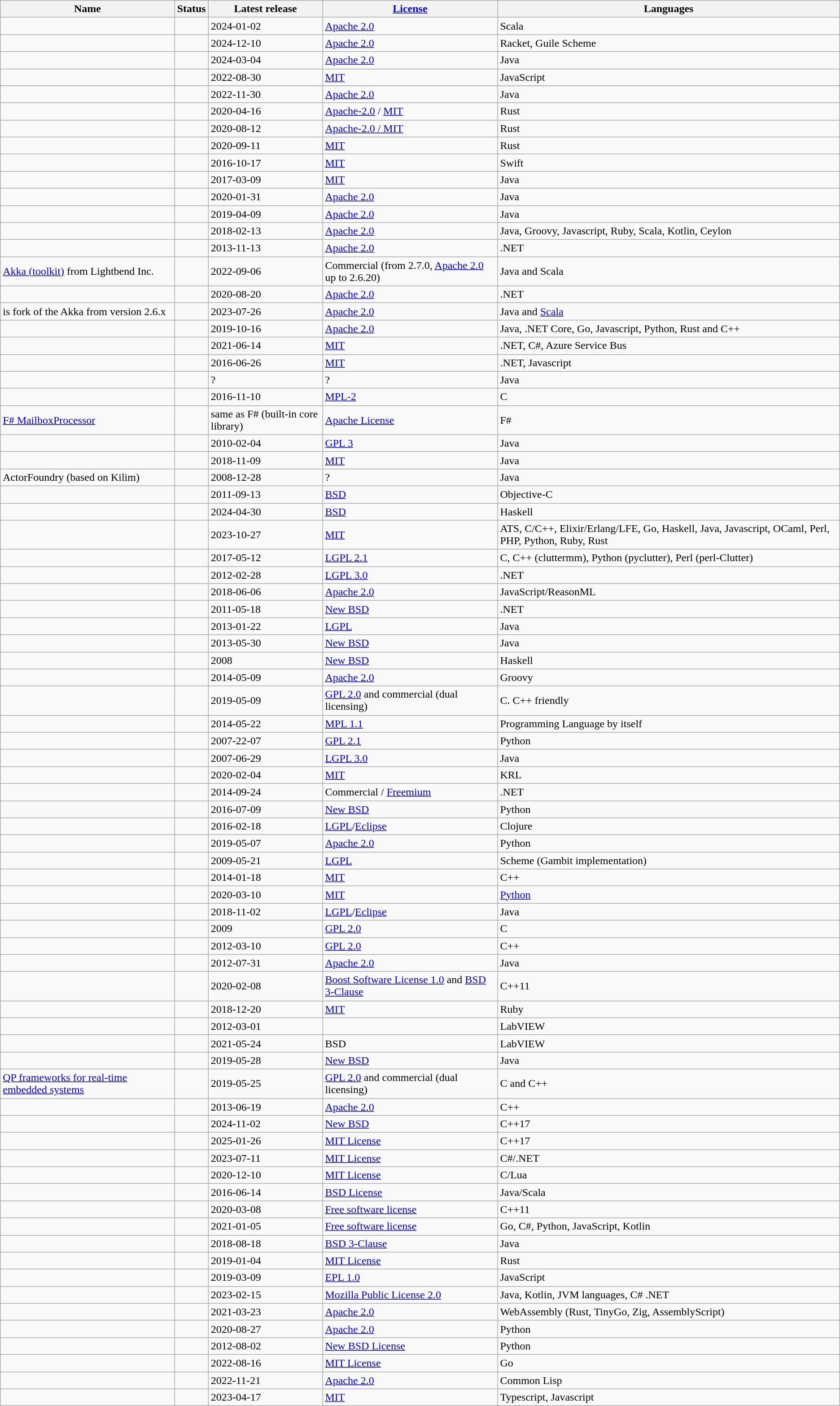<table class="wikitable sortable">
<tr>
<th>Name</th>
<th>Status</th>
<th>Latest release</th>
<th><a href='#'>License</a></th>
<th>Languages</th>
</tr>
<tr>
<td></td>
<td></td>
<td>2024-01-02</td>
<td><a href='#'>Apache 2.0</a></td>
<td>Scala</td>
</tr>
<tr>
<td> </td>
<td></td>
<td>2024-12-10</td>
<td><a href='#'>Apache 2.0</a></td>
<td>Racket, Guile Scheme</td>
</tr>
<tr>
<td></td>
<td></td>
<td>2024-03-04</td>
<td><a href='#'>Apache 2.0</a></td>
<td>Java</td>
</tr>
<tr>
<td></td>
<td></td>
<td>2022-08-30</td>
<td><a href='#'>MIT</a></td>
<td>JavaScript</td>
</tr>
<tr>
</tr>
<tr>
<td></td>
<td></td>
<td>2022-11-30</td>
<td><a href='#'>Apache 2.0</a></td>
<td>Java</td>
</tr>
<tr>
<td></td>
<td></td>
<td>2020-04-16</td>
<td><a href='#'>Apache-2.0</a> / <a href='#'>MIT</a></td>
<td>Rust</td>
</tr>
<tr>
<td></td>
<td></td>
<td>2020-08-12</td>
<td><a href='#'>Apache-2.0 / MIT</a></td>
<td>Rust</td>
</tr>
<tr>
<td></td>
<td></td>
<td>2020-09-11</td>
<td><a href='#'>MIT</a></td>
<td>Rust</td>
</tr>
<tr>
<td></td>
<td></td>
<td>2016-10-17</td>
<td><a href='#'>MIT</a></td>
<td>Swift</td>
</tr>
<tr>
<td></td>
<td></td>
<td>2017-03-09</td>
<td><a href='#'>MIT</a></td>
<td>Java</td>
</tr>
<tr>
<td></td>
<td></td>
<td>2020-01-31</td>
<td><a href='#'>Apache 2.0</a></td>
<td>Java</td>
</tr>
<tr>
<td></td>
<td></td>
<td>2019-04-09</td>
<td><a href='#'>Apache 2.0</a></td>
<td>Java</td>
</tr>
<tr>
<td></td>
<td></td>
<td>2018-02-13</td>
<td><a href='#'>Apache 2.0</a></td>
<td>Java, Groovy, Javascript, Ruby, Scala, Kotlin, Ceylon</td>
</tr>
<tr>
<td></td>
<td></td>
<td>2013-11-13</td>
<td><a href='#'>Apache 2.0</a></td>
<td>.NET</td>
</tr>
<tr>
<td><a href='#'>Akka (toolkit)</a> from Lightbend Inc.</td>
<td></td>
<td>2022-09-06</td>
<td>Commercial (from 2.7.0, <a href='#'>Apache 2.0</a> up to 2.6.20)</td>
<td>Java and Scala</td>
</tr>
<tr>
<td></td>
<td></td>
<td>2020-08-20</td>
<td><a href='#'>Apache 2.0</a></td>
<td>.NET</td>
</tr>
<tr>
<td> is fork of the Akka from version 2.6.x</td>
<td></td>
<td>2023-07-26</td>
<td><a href='#'>Apache 2.0</a></td>
<td>Java and <a href='#'>Scala</a></td>
</tr>
<tr>
<td></td>
<td></td>
<td>2019-10-16</td>
<td><a href='#'>Apache 2.0</a></td>
<td>Java, .NET Core, Go, Javascript, Python, Rust and C++</td>
</tr>
<tr>
<td></td>
<td></td>
<td>2021-06-14</td>
<td><a href='#'>MIT</a></td>
<td>.NET, C#, Azure Service Bus</td>
</tr>
<tr>
<td></td>
<td></td>
<td>2016-06-26</td>
<td><a href='#'>MIT</a></td>
<td>.NET, Javascript</td>
</tr>
<tr>
<td></td>
<td></td>
<td>?</td>
<td>?</td>
<td>Java</td>
</tr>
<tr>
<td></td>
<td></td>
<td>2016-11-10</td>
<td><a href='#'>MPL-2</a></td>
<td>C</td>
</tr>
<tr>
<td><a href='#'>F# MailboxProcessor</a></td>
<td></td>
<td>same as F# (built-in core library)</td>
<td><a href='#'>Apache License</a></td>
<td>F#</td>
</tr>
<tr>
<td></td>
<td></td>
<td>2010-02-04</td>
<td><a href='#'>GPL 3</a></td>
<td>Java</td>
</tr>
<tr>
<td></td>
<td></td>
<td>2018-11-09</td>
<td><a href='#'>MIT</a></td>
<td>Java</td>
</tr>
<tr>
<td>ActorFoundry (based on Kilim)</td>
<td></td>
<td>2008-12-28</td>
<td>?</td>
<td>Java</td>
</tr>
<tr>
<td></td>
<td></td>
<td>2011-09-13</td>
<td><a href='#'>BSD</a></td>
<td>Objective-C</td>
</tr>
<tr>
<td></td>
<td></td>
<td>2024-04-30</td>
<td><a href='#'>BSD</a></td>
<td>Haskell</td>
</tr>
<tr>
<td></td>
<td></td>
<td>2023-10-27</td>
<td><a href='#'>MIT</a></td>
<td>ATS, C/C++, Elixir/Erlang/LFE, Go, Haskell, Java, Javascript, OCaml, Perl, PHP, Python, Ruby, Rust</td>
</tr>
<tr>
<td></td>
<td></td>
<td>2017-05-12</td>
<td><a href='#'> LGPL 2.1</a></td>
<td>C, C++ (cluttermm), Python (pyclutter), Perl (perl-Clutter)</td>
</tr>
<tr>
<td></td>
<td></td>
<td>2012-02-28</td>
<td><a href='#'> LGPL 3.0</a></td>
<td>.NET</td>
</tr>
<tr>
<td> </td>
<td></td>
<td>2018-06-06</td>
<td><a href='#'>Apache 2.0</a></td>
<td>JavaScript/ReasonML</td>
</tr>
<tr>
<td></td>
<td></td>
<td>2011-05-18</td>
<td><a href='#'>New BSD</a></td>
<td>.NET</td>
</tr>
<tr>
<td></td>
<td></td>
<td>2013-01-22</td>
<td><a href='#'>LGPL</a></td>
<td>Java</td>
</tr>
<tr>
<td></td>
<td></td>
<td>2013-05-30</td>
<td><a href='#'>New BSD</a></td>
<td>Java</td>
</tr>
<tr>
<td></td>
<td></td>
<td>2008</td>
<td><a href='#'>New BSD</a></td>
<td>Haskell</td>
</tr>
<tr>
<td></td>
<td></td>
<td>2014-05-09</td>
<td><a href='#'>Apache 2.0</a></td>
<td>Groovy</td>
</tr>
<tr>
<td></td>
<td></td>
<td>2019-05-09</td>
<td><a href='#'>GPL 2.0</a> and commercial (dual licensing)</td>
<td>C. C++ friendly</td>
</tr>
<tr>
<td></td>
<td></td>
<td>2014-05-22</td>
<td><a href='#'>MPL 1.1</a></td>
<td>Programming Language by itself</td>
</tr>
<tr>
<td></td>
<td></td>
<td>2007-22-07</td>
<td><a href='#'>GPL 2.1</a></td>
<td>Python</td>
</tr>
<tr>
<td></td>
<td></td>
<td>2007-06-29</td>
<td><a href='#'>LGPL 3.0</a></td>
<td>Java</td>
</tr>
<tr>
<td></td>
<td></td>
<td>2020-02-04</td>
<td><a href='#'>MIT</a></td>
<td>KRL</td>
</tr>
<tr>
<td></td>
<td></td>
<td>2014-09-24</td>
<td>Commercial / <a href='#'>Freemium</a></td>
<td>.NET</td>
</tr>
<tr>
<td></td>
<td></td>
<td>2016-07-09</td>
<td><a href='#'>New BSD</a></td>
<td>Python</td>
</tr>
<tr>
<td></td>
<td></td>
<td>2016-02-18</td>
<td><a href='#'>LGPL</a>/<a href='#'>Eclipse</a></td>
<td>Clojure</td>
</tr>
<tr>
<td></td>
<td></td>
<td>2019-05-07</td>
<td><a href='#'>Apache 2.0</a></td>
<td>Python</td>
</tr>
<tr>
<td></td>
<td></td>
<td>2009-05-21</td>
<td><a href='#'>LGPL</a></td>
<td>Scheme (Gambit implementation)</td>
</tr>
<tr>
<td></td>
<td></td>
<td>2014-01-18</td>
<td><a href='#'>MIT</a></td>
<td>C++</td>
</tr>
<tr>
<td></td>
<td></td>
<td>2020-03-10</td>
<td><a href='#'>MIT</a></td>
<td><a href='#'>Python</a></td>
</tr>
<tr>
<td></td>
<td></td>
<td>2018-11-02</td>
<td><a href='#'>LGPL</a>/<a href='#'>Eclipse</a></td>
<td>Java</td>
</tr>
<tr>
<td></td>
<td></td>
<td>2009</td>
<td><a href='#'> GPL 2.0</a></td>
<td>C</td>
</tr>
<tr>
<td></td>
<td></td>
<td>2012-03-10</td>
<td><a href='#'>GPL 2.0</a></td>
<td>C++</td>
</tr>
<tr>
<td></td>
<td></td>
<td>2012-07-31</td>
<td><a href='#'>Apache 2.0</a></td>
<td>Java</td>
</tr>
<tr>
<td></td>
<td></td>
<td>2020-02-08</td>
<td><a href='#'>Boost Software License 1.0</a> and <a href='#'>BSD 3-Clause</a></td>
<td>C++11</td>
</tr>
<tr>
<td></td>
<td></td>
<td>2018-12-20</td>
<td><a href='#'>MIT</a></td>
<td>Ruby</td>
</tr>
<tr>
<td></td>
<td></td>
<td>2012-03-01</td>
<td></td>
<td>LabVIEW</td>
</tr>
<tr>
<td></td>
<td></td>
<td>2021-05-24</td>
<td>BSD</td>
<td>LabVIEW</td>
</tr>
<tr>
<td></td>
<td></td>
<td>2019-05-28</td>
<td><a href='#'>New BSD</a></td>
<td>Java</td>
</tr>
<tr>
<td><a href='#'>QP frameworks for real-time embedded systems</a></td>
<td></td>
<td>2019-05-25</td>
<td><a href='#'>GPL 2.0</a> and commercial (dual licensing)</td>
<td>C and C++</td>
</tr>
<tr>
<td></td>
<td></td>
<td>2013-06-19</td>
<td><a href='#'>Apache 2.0</a></td>
<td>C++</td>
</tr>
<tr>
<td></td>
<td></td>
<td>2024-11-02</td>
<td><a href='#'>New BSD</a></td>
<td>C++17</td>
</tr>
<tr>
<td></td>
<td></td>
<td>2025-01-26</td>
<td><a href='#'>MIT License</a></td>
<td>C++17</td>
</tr>
<tr>
<td></td>
<td></td>
<td>2023-07-11</td>
<td><a href='#'>MIT License</a></td>
<td>C#/.NET</td>
</tr>
<tr>
<td></td>
<td></td>
<td>2020-12-10</td>
<td><a href='#'>MIT License</a></td>
<td>C/Lua</td>
</tr>
<tr>
<td></td>
<td></td>
<td>2016-06-14</td>
<td><a href='#'>BSD License</a></td>
<td>Java/Scala</td>
</tr>
<tr>
<td></td>
<td></td>
<td>2020-03-08</td>
<td><a href='#'>Free software license</a></td>
<td>C++11</td>
</tr>
<tr>
<td></td>
<td></td>
<td>2021-01-05</td>
<td><a href='#'>Free software license</a></td>
<td>Go, C#, Python, JavaScript, Kotlin</td>
</tr>
<tr>
<td> </td>
<td></td>
<td>2018-08-18</td>
<td><a href='#'>BSD 3-Clause</a></td>
<td>Java</td>
</tr>
<tr>
<td></td>
<td></td>
<td>2019-01-04</td>
<td><a href='#'>MIT License</a></td>
<td>Rust</td>
</tr>
<tr>
<td></td>
<td></td>
<td>2019-03-09</td>
<td><a href='#'>EPL 1.0</a></td>
<td>JavaScript</td>
</tr>
<tr>
<td></td>
<td></td>
<td>2023-02-15</td>
<td><a href='#'>Mozilla Public License 2.0</a></td>
<td>Java, Kotlin, JVM languages, C# .NET</td>
</tr>
<tr>
<td></td>
<td></td>
<td>2021-03-23</td>
<td><a href='#'>Apache 2.0</a></td>
<td>WebAssembly (Rust, TinyGo, Zig, AssemblyScript)</td>
</tr>
<tr>
<td></td>
<td></td>
<td>2020-08-27</td>
<td><a href='#'>Apache 2.0</a></td>
<td>Python</td>
</tr>
<tr>
<td></td>
<td></td>
<td>2012-08-02</td>
<td><a href='#'>New BSD License</a></td>
<td>Python</td>
</tr>
<tr>
<td></td>
<td></td>
<td>2022-08-16</td>
<td><a href='#'>MIT License</a></td>
<td>Go</td>
</tr>
<tr>
<td></td>
<td></td>
<td>2022-11-21</td>
<td><a href='#'>Apache 2.0</a></td>
<td>Common Lisp</td>
</tr>
<tr>
<td></td>
<td></td>
<td>2023-04-17</td>
<td><a href='#'>MIT</a></td>
<td>Typescript, Javascript</td>
</tr>
</table>
